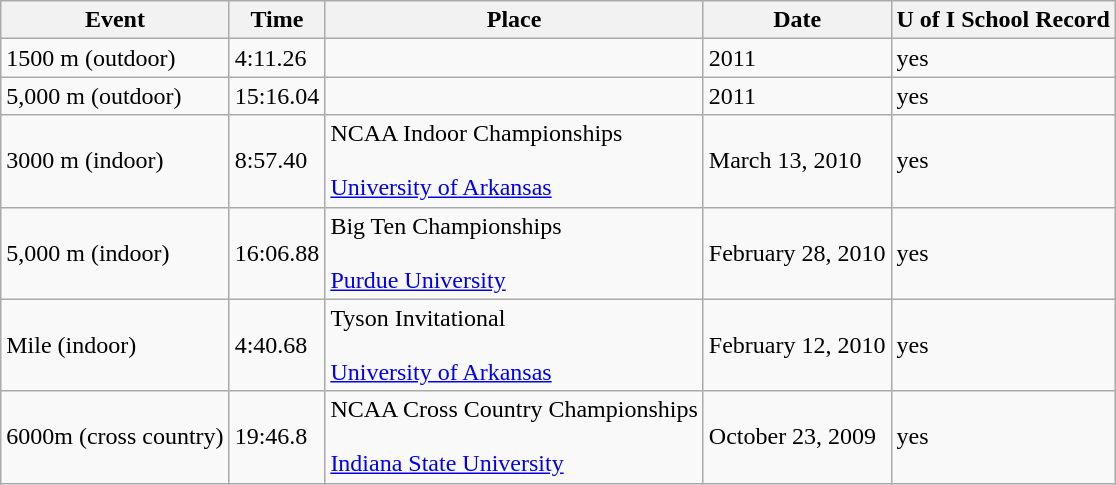<table class="wikitable">
<tr>
<th>Event</th>
<th>Time</th>
<th>Place</th>
<th>Date</th>
<th>U of I School Record</th>
</tr>
<tr>
<td>1500 m (outdoor)</td>
<td>4:11.26</td>
<td></td>
<td>2011</td>
<td>yes</td>
</tr>
<tr>
<td>5,000 m (outdoor)</td>
<td>15:16.04</td>
<td></td>
<td>2011</td>
<td>yes</td>
</tr>
<tr>
<td>3000 m (indoor)</td>
<td>8:57.40</td>
<td>NCAA Indoor Championships <br><br><a href='#'>University of Arkansas</a></td>
<td>March 13, 2010</td>
<td>yes</td>
</tr>
<tr>
<td>5,000 m (indoor)</td>
<td>16:06.88</td>
<td>Big Ten Championships <br><br><a href='#'>Purdue University</a></td>
<td>February 28, 2010</td>
<td>yes</td>
</tr>
<tr>
<td>Mile (indoor)</td>
<td>4:40.68</td>
<td>Tyson Invitational <br><br><a href='#'>University of Arkansas</a></td>
<td>February 12, 2010</td>
<td>yes</td>
</tr>
<tr>
<td>6000m (cross country)</td>
<td>19:46.8</td>
<td>NCAA Cross Country Championships <br><br><a href='#'>Indiana State University</a></td>
<td>October 23, 2009</td>
<td>yes</td>
</tr>
</table>
